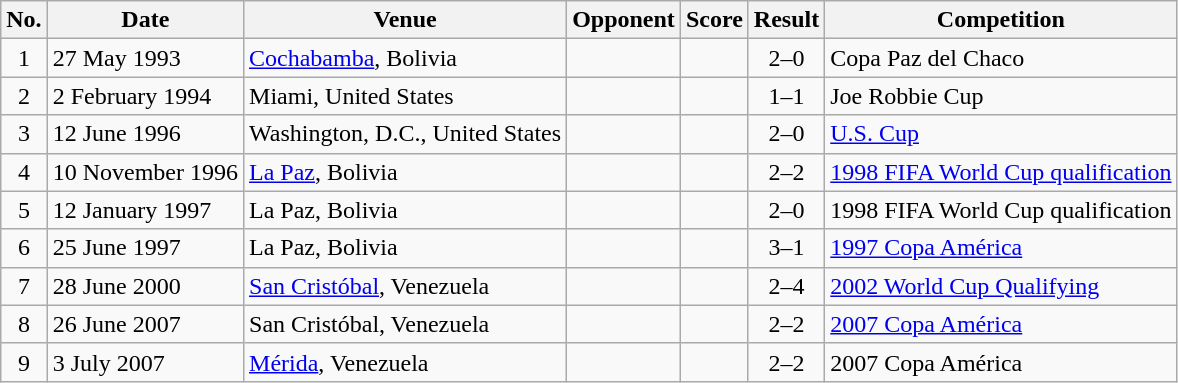<table class="wikitable sortable">
<tr>
<th scope="col">No.</th>
<th scope="col">Date</th>
<th scope="col">Venue</th>
<th scope="col">Opponent</th>
<th scope="col">Score</th>
<th scope="col">Result</th>
<th scope="col">Competition</th>
</tr>
<tr>
<td style="text-align:center">1</td>
<td>27 May 1993</td>
<td><a href='#'>Cochabamba</a>, Bolivia</td>
<td></td>
<td></td>
<td style="text-align:center">2–0</td>
<td>Copa Paz del Chaco</td>
</tr>
<tr>
<td style="text-align:center">2</td>
<td>2 February 1994</td>
<td>Miami, United States</td>
<td></td>
<td></td>
<td style="text-align:center">1–1</td>
<td>Joe Robbie Cup</td>
</tr>
<tr>
<td style="text-align:center">3</td>
<td>12 June 1996</td>
<td>Washington, D.C., United States</td>
<td></td>
<td></td>
<td style="text-align:center">2–0</td>
<td><a href='#'>U.S. Cup</a></td>
</tr>
<tr>
<td style="text-align:center">4</td>
<td>10 November 1996</td>
<td><a href='#'>La Paz</a>, Bolivia</td>
<td></td>
<td></td>
<td style="text-align:center">2–2</td>
<td><a href='#'>1998 FIFA World Cup qualification</a></td>
</tr>
<tr>
<td style="text-align:center">5</td>
<td>12 January 1997</td>
<td>La Paz, Bolivia</td>
<td></td>
<td></td>
<td style="text-align:center">2–0</td>
<td>1998 FIFA World Cup qualification</td>
</tr>
<tr>
<td style="text-align:center">6</td>
<td>25 June 1997</td>
<td>La Paz, Bolivia</td>
<td></td>
<td></td>
<td style="text-align:center">3–1</td>
<td><a href='#'>1997 Copa América</a></td>
</tr>
<tr>
<td style="text-align:center">7</td>
<td>28 June 2000</td>
<td><a href='#'>San Cristóbal</a>, Venezuela</td>
<td></td>
<td></td>
<td style="text-align:center">2–4</td>
<td><a href='#'>2002 World Cup Qualifying</a></td>
</tr>
<tr>
<td style="text-align:center">8</td>
<td>26 June 2007</td>
<td>San Cristóbal, Venezuela</td>
<td></td>
<td></td>
<td style="text-align:center">2–2</td>
<td><a href='#'>2007 Copa América</a></td>
</tr>
<tr>
<td style="text-align:center">9</td>
<td>3 July 2007</td>
<td><a href='#'>Mérida</a>, Venezuela</td>
<td></td>
<td></td>
<td style="text-align:center">2–2</td>
<td>2007 Copa América</td>
</tr>
</table>
